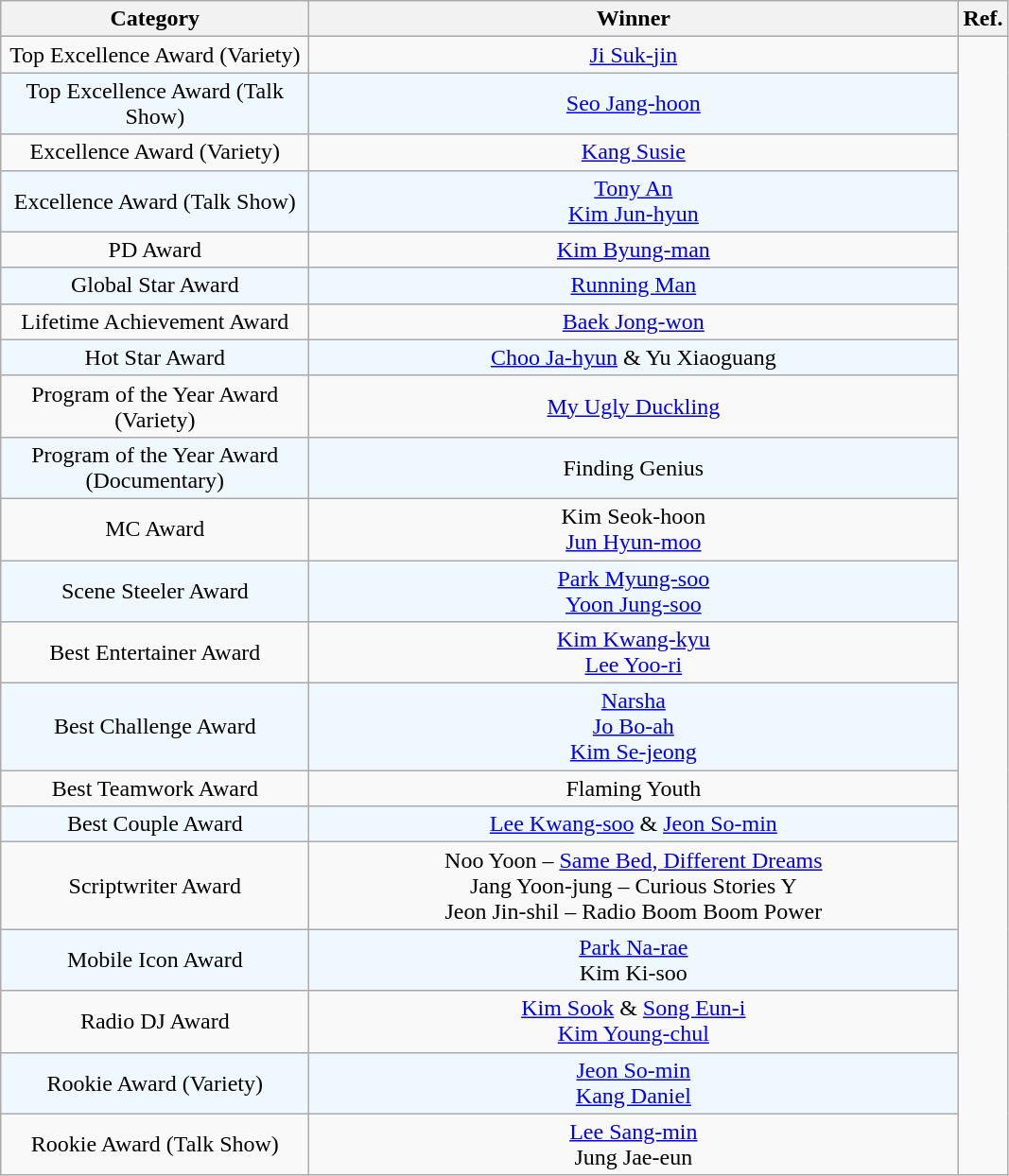<table class="wikitable sortable">
<tr align=center>
<th style="width:210px">Category</th>
<th style="width:450px">Winner</th>
<th style="width:10px">Ref.</th>
</tr>
<tr align=center>
<td>Top Excellence Award (Variety)</td>
<td><a href='#'>Ji Suk-jin</a></td>
<td rowspan=21></td>
</tr>
<tr align=center style="background:#F0F8FF">
<td>Top Excellence Award (Talk Show)</td>
<td><a href='#'>Seo Jang-hoon</a></td>
</tr>
<tr align=center>
<td>Excellence Award (Variety)</td>
<td><a href='#'>Kang Susie</a></td>
</tr>
<tr align=center style="background:#F0F8FF">
<td>Excellence Award (Talk Show)</td>
<td><a href='#'>Tony An</a> <br> <a href='#'>Kim Jun-hyun</a></td>
</tr>
<tr align=center>
<td>PD Award</td>
<td><a href='#'>Kim Byung-man</a></td>
</tr>
<tr align=center style="background:#F0F8FF">
<td>Global Star Award</td>
<td><a href='#'>Running Man</a></td>
</tr>
<tr align=center>
<td>Lifetime Achievement Award</td>
<td><a href='#'>Baek Jong-won</a></td>
</tr>
<tr align=center style="background:#F0F8FF">
<td>Hot Star Award</td>
<td><a href='#'>Choo Ja-hyun</a> & Yu Xiaoguang</td>
</tr>
<tr align=center>
<td>Program of the Year Award (Variety)</td>
<td><a href='#'>My Ugly Duckling</a></td>
</tr>
<tr align=center style="background:#F0F8FF">
<td>Program of the Year Award (Documentary)</td>
<td>Finding Genius</td>
</tr>
<tr align=center>
<td>MC Award</td>
<td>Kim Seok-hoon <br> <a href='#'>Jun Hyun-moo</a></td>
</tr>
<tr align=center style="background:#F0F8FF">
<td>Scene Steeler Award</td>
<td><a href='#'>Park Myung-soo</a> <br> <a href='#'>Yoon Jung-soo</a></td>
</tr>
<tr align=center>
<td>Best Entertainer Award</td>
<td><a href='#'>Kim Kwang-kyu</a> <br> <a href='#'>Lee Yoo-ri</a></td>
</tr>
<tr align=center style="background:#F0F8FF">
<td>Best Challenge Award</td>
<td><a href='#'>Narsha</a> <br> <a href='#'>Jo Bo-ah</a> <br> <a href='#'>Kim Se-jeong</a></td>
</tr>
<tr align=center>
<td>Best Teamwork Award</td>
<td>Flaming Youth</td>
</tr>
<tr align=center style="background:#F0F8FF">
<td>Best Couple Award</td>
<td><a href='#'>Lee Kwang-soo</a> & <a href='#'>Jeon So-min</a></td>
</tr>
<tr align=center>
<td>Scriptwriter Award</td>
<td>Noo Yoon – <a href='#'>Same Bed, Different Dreams</a> <br> Jang Yoon-jung – Curious Stories Y <br> Jeon Jin-shil – Radio Boom Boom Power</td>
</tr>
<tr align=center style="background:#F0F8FF">
<td>Mobile Icon Award</td>
<td><a href='#'>Park Na-rae</a> <br> Kim Ki-soo</td>
</tr>
<tr align=center>
<td>Radio DJ Award</td>
<td><a href='#'>Kim Sook</a> & <a href='#'>Song Eun-i</a> <br> <a href='#'>Kim Young-chul</a></td>
</tr>
<tr align=center style="background:#F0F8FF">
<td>Rookie Award (Variety)</td>
<td><a href='#'>Jeon So-min</a> <br> <a href='#'>Kang Daniel</a></td>
</tr>
<tr align=center>
<td>Rookie Award (Talk Show)</td>
<td><a href='#'>Lee Sang-min</a> <br> Jung Jae-eun</td>
</tr>
</table>
